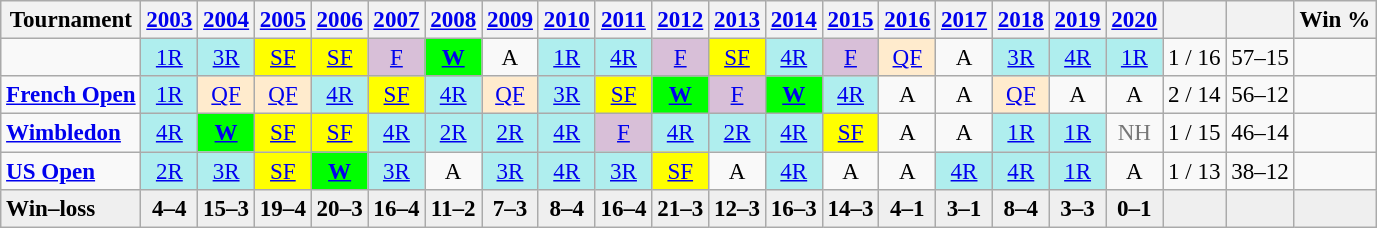<table class=wikitable style=text-align:center;font-size:96%>
<tr>
<th>Tournament</th>
<th><a href='#'>2003</a></th>
<th><a href='#'>2004</a></th>
<th><a href='#'>2005</a></th>
<th><a href='#'>2006</a></th>
<th><a href='#'>2007</a></th>
<th><a href='#'>2008</a></th>
<th><a href='#'>2009</a></th>
<th><a href='#'>2010</a></th>
<th><a href='#'>2011</a></th>
<th><a href='#'>2012</a></th>
<th><a href='#'>2013</a></th>
<th><a href='#'>2014</a></th>
<th><a href='#'>2015</a></th>
<th><a href='#'>2016</a></th>
<th><a href='#'>2017</a></th>
<th><a href='#'>2018</a></th>
<th><a href='#'>2019</a></th>
<th><a href='#'>2020</a></th>
<th></th>
<th></th>
<th>Win %</th>
</tr>
<tr>
<td align=left><strong></strong></td>
<td style="background:#afeeee"><a href='#'>1R</a></td>
<td style="background:#afeeee"><a href='#'>3R</a></td>
<td style="background:yellow"><a href='#'>SF</a></td>
<td style="background:yellow"><a href='#'>SF</a></td>
<td style="background:thistle"><a href='#'>F</a></td>
<td style="background:lime"><strong><a href='#'>W</a></strong></td>
<td>A</td>
<td style="background:#afeeee"><a href='#'>1R</a></td>
<td style="background:#afeeee"><a href='#'>4R</a></td>
<td style="background:thistle"><a href='#'>F</a></td>
<td style="background:yellow"><a href='#'>SF</a></td>
<td style="background:#afeeee"><a href='#'>4R</a></td>
<td style="background:thistle"><a href='#'>F</a></td>
<td style="background:#ffebcd"><a href='#'>QF</a></td>
<td>A</td>
<td style="background:#afeeee"><a href='#'>3R</a></td>
<td style="background:#afeeee"><a href='#'>4R</a></td>
<td style="background:#afeeee"><a href='#'>1R</a></td>
<td>1 / 16</td>
<td>57–15</td>
<td></td>
</tr>
<tr>
<td align=left><strong><a href='#'>French Open</a></strong></td>
<td style="background:#afeeee"><a href='#'>1R</a></td>
<td style="background:#ffebcd"><a href='#'>QF</a></td>
<td style="background:#ffebcd"><a href='#'>QF</a></td>
<td style="background:#afeeee"><a href='#'>4R</a></td>
<td style="background:yellow"><a href='#'>SF</a></td>
<td style="background:#afeeee"><a href='#'>4R</a></td>
<td style="background:#ffebcd"><a href='#'>QF</a></td>
<td style="background:#afeeee"><a href='#'>3R</a></td>
<td style="background:yellow"><a href='#'>SF</a></td>
<td style="background:lime"><strong><a href='#'>W</a></strong></td>
<td style="background:thistle"><a href='#'>F</a></td>
<td style="background:lime"><strong><a href='#'>W</a></strong></td>
<td style="background:#afeeee"><a href='#'>4R</a></td>
<td>A</td>
<td>A</td>
<td style="background:#ffebcd"><a href='#'>QF</a></td>
<td>A</td>
<td>A</td>
<td>2 / 14</td>
<td>56–12</td>
<td></td>
</tr>
<tr>
<td align=left><strong><a href='#'>Wimbledon</a></strong></td>
<td style="background:#afeeee"><a href='#'>4R</a></td>
<td style="background:lime"><strong><a href='#'>W</a></strong></td>
<td style="background:yellow"><a href='#'>SF</a></td>
<td style="background:yellow"><a href='#'>SF</a></td>
<td style="background:#afeeee"><a href='#'>4R</a></td>
<td style="background:#afeeee"><a href='#'>2R</a></td>
<td style="background:#afeeee"><a href='#'>2R</a></td>
<td style="background:#afeeee"><a href='#'>4R</a></td>
<td style="background:thistle"><a href='#'>F</a></td>
<td style="background:#afeeee"><a href='#'>4R</a></td>
<td style="background:#afeeee"><a href='#'>2R</a></td>
<td style="background:#afeeee"><a href='#'>4R</a></td>
<td style="background:yellow"><a href='#'>SF</a></td>
<td>A</td>
<td>A</td>
<td style="background:#afeeee"><a href='#'>1R</a></td>
<td style="background:#afeeee"><a href='#'>1R</a></td>
<td style="color:#767676;">NH</td>
<td>1 / 15</td>
<td>46–14</td>
<td></td>
</tr>
<tr>
<td align=left><strong><a href='#'>US Open</a></strong></td>
<td style="background:#afeeee"><a href='#'>2R</a></td>
<td style="background:#afeeee"><a href='#'>3R</a></td>
<td style="background:yellow"><a href='#'>SF</a></td>
<td style="background:lime"><strong><a href='#'>W</a></strong></td>
<td style="background:#afeeee"><a href='#'>3R</a></td>
<td>A</td>
<td style="background:#afeeee"><a href='#'>3R</a></td>
<td style="background:#afeeee"><a href='#'>4R</a></td>
<td style="background:#afeeee"><a href='#'>3R</a></td>
<td style="background:yellow"><a href='#'>SF</a></td>
<td>A</td>
<td style="background:#afeeee"><a href='#'>4R</a></td>
<td>A</td>
<td>A</td>
<td style="background:#afeeee"><a href='#'>4R</a></td>
<td style="background:#afeeee"><a href='#'>4R</a></td>
<td style="background:#afeeee"><a href='#'>1R</a></td>
<td>A</td>
<td>1 / 13</td>
<td>38–12</td>
<td></td>
</tr>
<tr style="font-weight:bold; background:#efefef">
<td style=text-align:left>Win–loss</td>
<td>4–4</td>
<td>15–3</td>
<td>19–4</td>
<td>20–3</td>
<td>16–4</td>
<td>11–2</td>
<td>7–3</td>
<td>8–4</td>
<td>16–4</td>
<td>21–3</td>
<td>12–3</td>
<td>16–3</td>
<td>14–3</td>
<td>4–1</td>
<td>3–1</td>
<td>8–4</td>
<td>3–3</td>
<td>0–1</td>
<td></td>
<td></td>
<td></td>
</tr>
</table>
